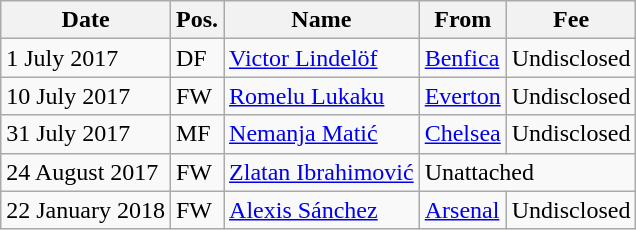<table class="wikitable">
<tr>
<th>Date</th>
<th>Pos.</th>
<th>Name</th>
<th>From</th>
<th>Fee</th>
</tr>
<tr>
<td>1 July 2017</td>
<td>DF</td>
<td> <a href='#'>Victor Lindelöf</a></td>
<td> <a href='#'>Benfica</a></td>
<td>Undisclosed</td>
</tr>
<tr>
<td>10 July 2017</td>
<td>FW</td>
<td> <a href='#'>Romelu Lukaku</a></td>
<td> <a href='#'>Everton</a></td>
<td>Undisclosed</td>
</tr>
<tr>
<td>31 July 2017</td>
<td>MF</td>
<td> <a href='#'>Nemanja Matić</a></td>
<td> <a href='#'>Chelsea</a></td>
<td>Undisclosed</td>
</tr>
<tr>
<td>24 August 2017</td>
<td>FW</td>
<td> <a href='#'>Zlatan Ibrahimović</a></td>
<td colspan="2">Unattached</td>
</tr>
<tr>
<td>22 January 2018</td>
<td>FW</td>
<td> <a href='#'>Alexis Sánchez</a></td>
<td> <a href='#'>Arsenal</a></td>
<td>Undisclosed</td>
</tr>
</table>
